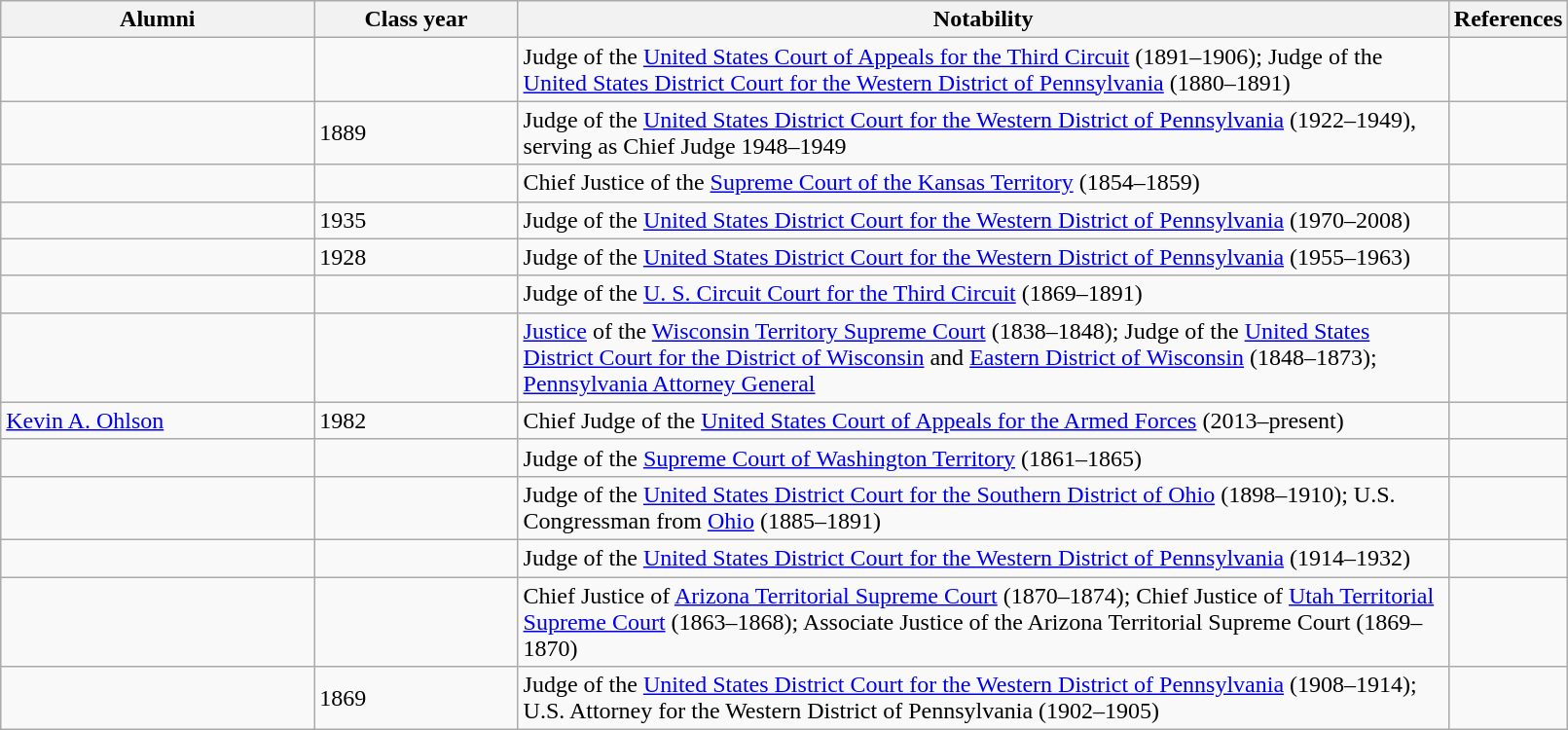<table class="wikitable sortable col2center col4center vertical-align-top" width=85%>
<tr>
<th width="20%">Alumni</th>
<th width="13%">Class year</th>
<th width="*" class="unsortable">Notability</th>
<th width="4%" class="unsortable">References</th>
</tr>
<tr>
<td></td>
<td></td>
<td>Judge of the <a href='#'>United States Court of Appeals for the Third Circuit</a> (1891–1906); Judge of the <a href='#'>United States District Court for the Western District of Pennsylvania</a> (1880–1891)</td>
<td></td>
</tr>
<tr>
<td></td>
<td>1889</td>
<td>Judge of the <a href='#'>United States District Court for the Western District of Pennsylvania</a> (1922–1949), serving as Chief Judge 1948–1949</td>
<td></td>
</tr>
<tr>
<td></td>
<td></td>
<td>Chief Justice of the <a href='#'>Supreme Court of the Kansas Territory</a> (1854–1859)</td>
<td></td>
</tr>
<tr>
<td></td>
<td>1935</td>
<td>Judge of the <a href='#'>United States District Court for the Western District of Pennsylvania</a> (1970–2008)</td>
<td></td>
</tr>
<tr>
<td></td>
<td>1928</td>
<td>Judge of the <a href='#'>United States District Court for the Western District of Pennsylvania</a> (1955–1963)</td>
<td></td>
</tr>
<tr>
<td></td>
<td></td>
<td>Judge of the <a href='#'>U. S. Circuit Court for the Third Circuit</a> (1869–1891)</td>
<td></td>
</tr>
<tr>
<td></td>
<td></td>
<td><a href='#'>Justice</a> of the <a href='#'>Wisconsin Territory Supreme Court</a> (1838–1848); Judge of the <a href='#'>United States District Court for the District of Wisconsin</a> and <a href='#'>Eastern District of Wisconsin</a> (1848–1873); <a href='#'>Pennsylvania Attorney General</a></td>
<td></td>
</tr>
<tr>
<td><a href='#'>Kevin A. Ohlson</a></td>
<td>1982</td>
<td>Chief Judge of the <a href='#'>United States Court of Appeals for the Armed Forces</a> (2013–present)</td>
<td></td>
</tr>
<tr>
<td></td>
<td></td>
<td>Judge of the <a href='#'>Supreme Court of Washington Territory</a> (1861–1865)</td>
<td></td>
</tr>
<tr>
<td></td>
<td></td>
<td>Judge of the <a href='#'>United States District Court for the Southern District of Ohio</a> (1898–1910); U.S. Congressman from <a href='#'>Ohio</a> (1885–1891)</td>
<td></td>
</tr>
<tr>
<td></td>
<td></td>
<td>Judge of the <a href='#'>United States District Court for the Western District of Pennsylvania</a> (1914–1932)</td>
<td></td>
</tr>
<tr>
<td></td>
<td></td>
<td>Chief Justice of <a href='#'>Arizona Territorial Supreme Court</a> (1870–1874); Chief Justice of <a href='#'>Utah Territorial Supreme Court</a> (1863–1868); Associate Justice of the Arizona Territorial Supreme Court (1869–1870)</td>
<td></td>
</tr>
<tr>
<td></td>
<td>1869</td>
<td>Judge of the <a href='#'>United States District Court for the Western District of Pennsylvania</a> (1908–1914); U.S. Attorney for the Western District of Pennsylvania (1902–1905)</td>
<td></td>
</tr>
</table>
